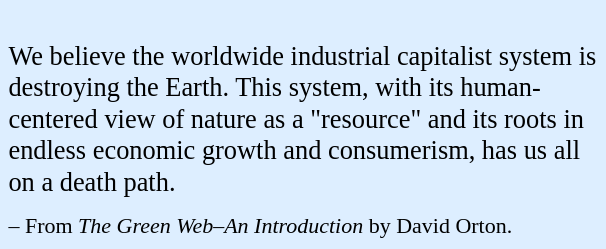<table class="toccolours" style="float: right; margin-left: 1em; margin-right: 1em; font-size: 110%; background:#ddeeff; color:black; width:23em; max-width: 35%;" cellspacing="5">
<tr>
<td style="text-align: left;"><br>We believe the worldwide industrial capitalist system is destroying the Earth. This system, with its human-centered view of nature as a "resource" and its roots in endless economic growth and consumerism, has us all on a death path.</td>
</tr>
<tr>
<td style="text-align: left;"><small> – From <em>The Green Web–An Introduction</em> by David Orton.</small></td>
</tr>
</table>
